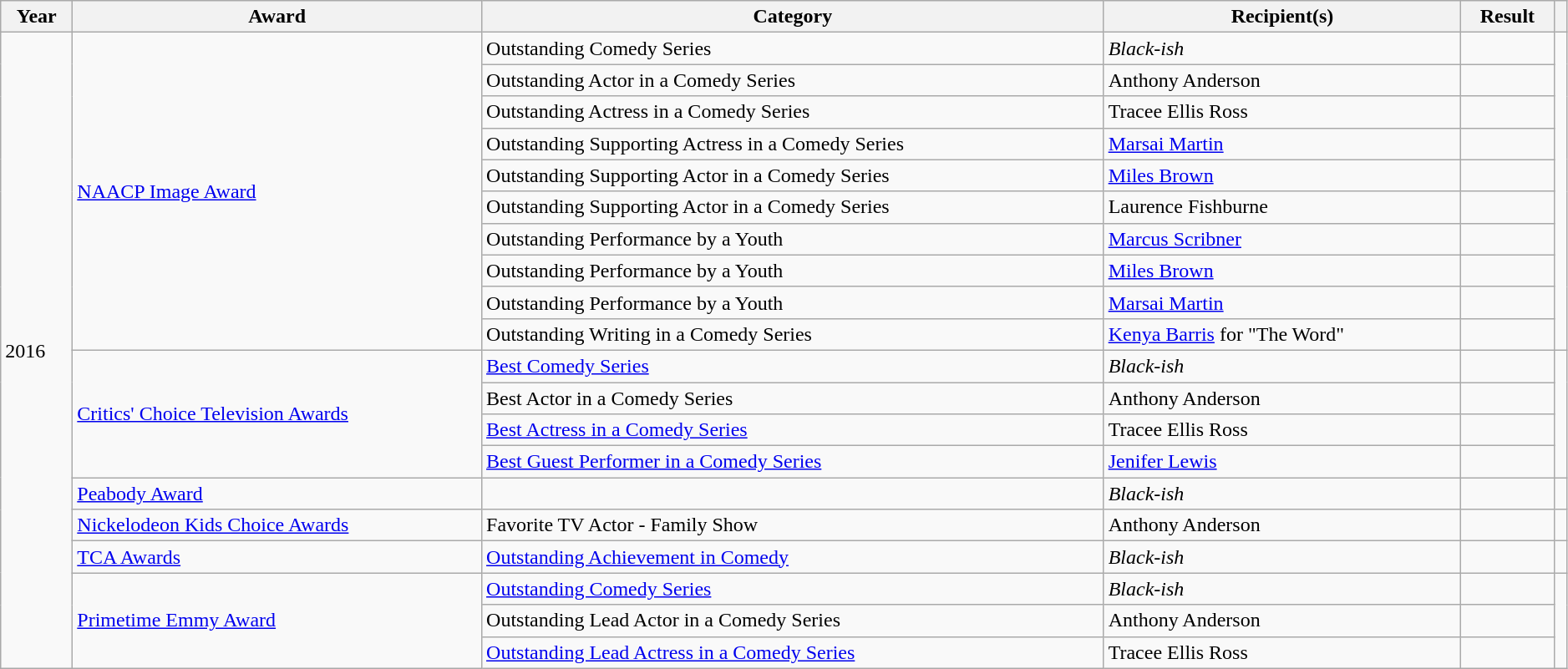<table class="wikitable sortable plainrowheaders" style="width:99%;">
<tr>
<th>Year</th>
<th>Award</th>
<th>Category</th>
<th>Recipient(s)</th>
<th>Result</th>
<th scope="col" class="unsortable"></th>
</tr>
<tr>
<td rowspan="20">2016</td>
<td rowspan=10><a href='#'>NAACP Image Award</a></td>
<td>Outstanding Comedy Series</td>
<td><em>Black-ish</em></td>
<td></td>
<td rowspan=10></td>
</tr>
<tr>
<td>Outstanding Actor in a Comedy Series</td>
<td>Anthony Anderson</td>
<td></td>
</tr>
<tr>
<td>Outstanding Actress in a Comedy Series</td>
<td>Tracee Ellis Ross</td>
<td></td>
</tr>
<tr>
<td>Outstanding Supporting Actress in a Comedy Series</td>
<td><a href='#'>Marsai Martin</a></td>
<td></td>
</tr>
<tr>
<td>Outstanding Supporting Actor in a Comedy Series</td>
<td><a href='#'>Miles Brown</a></td>
<td></td>
</tr>
<tr>
<td>Outstanding Supporting Actor in a Comedy Series</td>
<td>Laurence Fishburne</td>
<td></td>
</tr>
<tr>
<td>Outstanding Performance by a Youth</td>
<td><a href='#'>Marcus Scribner</a></td>
<td></td>
</tr>
<tr>
<td>Outstanding Performance by a Youth</td>
<td><a href='#'>Miles Brown</a></td>
<td></td>
</tr>
<tr>
<td>Outstanding Performance by a Youth</td>
<td><a href='#'>Marsai Martin</a></td>
<td></td>
</tr>
<tr>
<td>Outstanding Writing in a Comedy Series</td>
<td><a href='#'>Kenya Barris</a> for "The Word"</td>
<td></td>
</tr>
<tr>
<td rowspan=4><a href='#'>Critics' Choice Television Awards</a></td>
<td><a href='#'>Best Comedy Series</a></td>
<td><em>Black-ish</em></td>
<td></td>
<td rowspan=4></td>
</tr>
<tr>
<td>Best Actor in a Comedy Series</td>
<td>Anthony Anderson</td>
<td></td>
</tr>
<tr>
<td><a href='#'>Best Actress in a Comedy Series</a></td>
<td>Tracee Ellis Ross</td>
<td></td>
</tr>
<tr>
<td><a href='#'>Best Guest Performer in a Comedy Series</a></td>
<td><a href='#'>Jenifer Lewis</a></td>
<td></td>
</tr>
<tr>
<td><a href='#'>Peabody Award</a></td>
<td></td>
<td><em>Black-ish</em></td>
<td></td>
<td></td>
</tr>
<tr>
<td><a href='#'>Nickelodeon Kids Choice Awards</a></td>
<td>Favorite TV Actor - Family Show</td>
<td>Anthony Anderson</td>
<td></td>
<td></td>
</tr>
<tr>
<td><a href='#'>TCA Awards</a></td>
<td><a href='#'>Outstanding Achievement in Comedy</a></td>
<td><em>Black-ish</em></td>
<td></td>
<td></td>
</tr>
<tr>
<td rowspan="3"><a href='#'>Primetime Emmy Award</a></td>
<td><a href='#'>Outstanding Comedy Series</a></td>
<td><em>Black-ish</em></td>
<td></td>
<td rowspan="3"></td>
</tr>
<tr>
<td>Outstanding Lead Actor in a Comedy Series</td>
<td>Anthony Anderson</td>
<td></td>
</tr>
<tr>
<td><a href='#'>Outstanding Lead Actress in a Comedy Series</a></td>
<td>Tracee Ellis Ross</td>
<td></td>
</tr>
</table>
